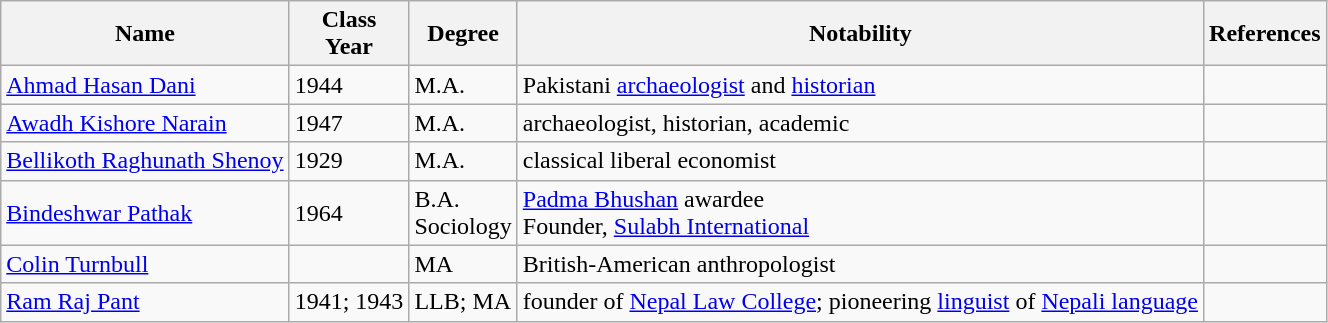<table class="wikitable">
<tr>
<th>Name</th>
<th>Class<br>Year</th>
<th>Degree</th>
<th>Notability</th>
<th>References</th>
</tr>
<tr>
<td><a href='#'>Ahmad Hasan Dani</a></td>
<td>1944</td>
<td>M.A.</td>
<td>Pakistani <a href='#'>archaeologist</a> and <a href='#'>historian</a></td>
<td></td>
</tr>
<tr>
<td><a href='#'>Awadh Kishore Narain</a></td>
<td>1947</td>
<td>M.A.</td>
<td>archaeologist, historian, academic</td>
<td></td>
</tr>
<tr>
<td><a href='#'>Bellikoth Raghunath Shenoy</a></td>
<td>1929</td>
<td>M.A.</td>
<td>classical liberal economist</td>
<td></td>
</tr>
<tr>
<td><a href='#'>Bindeshwar Pathak</a></td>
<td>1964</td>
<td>B.A.<br>Sociology</td>
<td><a href='#'>Padma Bhushan</a> awardee<br>Founder, <a href='#'>Sulabh International</a></td>
<td><br></td>
</tr>
<tr>
<td><a href='#'>Colin Turnbull</a></td>
<td></td>
<td>MA</td>
<td>British-American anthropologist</td>
<td></td>
</tr>
<tr>
<td><a href='#'>Ram Raj Pant</a></td>
<td>1941; 1943</td>
<td>LLB; MA</td>
<td>founder of <a href='#'>Nepal Law College</a>; pioneering <a href='#'>linguist</a> of <a href='#'>Nepali language</a></td>
<td></td>
</tr>
</table>
